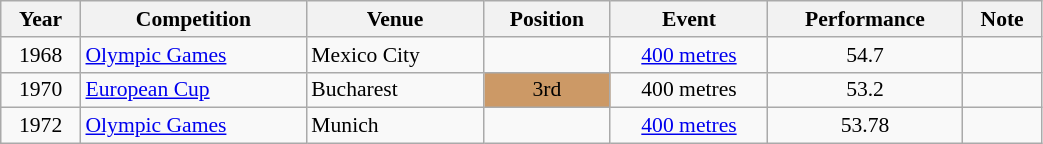<table class="wikitable" width=55% style="font-size:90%; text-align:center;">
<tr>
<th>Year</th>
<th>Competition</th>
<th>Venue</th>
<th>Position</th>
<th>Event</th>
<th>Performance</th>
<th>Note</th>
</tr>
<tr>
<td rowspan=1>1968</td>
<td rowspan=1 align=left><a href='#'>Olympic Games</a></td>
<td rowspan=1 align=left> Mexico City</td>
<td></td>
<td><a href='#'>400 metres</a></td>
<td>54.7</td>
<td></td>
</tr>
<tr>
<td rowspan=1>1970</td>
<td rowspan=1 align=left><a href='#'>European Cup</a></td>
<td rowspan=1 align=left> Bucharest</td>
<td bgcolor=cc9966>3rd</td>
<td>400 metres</td>
<td>53.2 </td>
<td></td>
</tr>
<tr>
<td rowspan=1>1972</td>
<td rowspan=1 align=left><a href='#'>Olympic Games</a></td>
<td rowspan=1 align=left> Munich</td>
<td></td>
<td><a href='#'>400 metres</a></td>
<td>53.78</td>
<td></td>
</tr>
</table>
